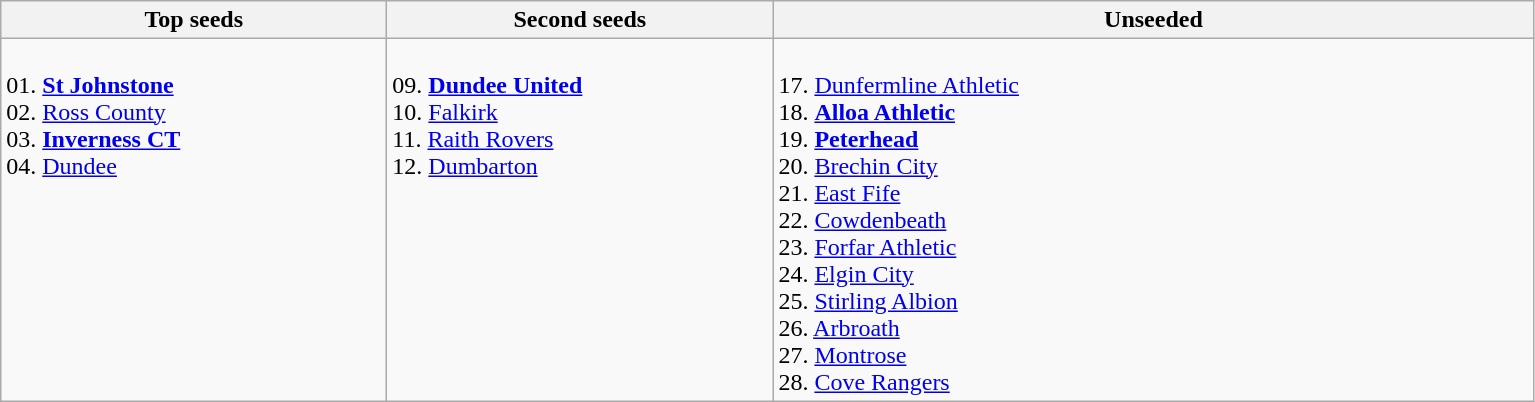<table class="wikitable">
<tr>
<th style="width:250px;">Top seeds</th>
<th style="width:250px;">Second seeds</th>
<th style="width:500px;">Unseeded</th>
</tr>
<tr>
<td valign=top><br>01. <strong><a href='#'>St Johnstone</a></strong><br>
02. <a href='#'>Ross County</a><br>
03. <strong><a href='#'>Inverness CT</a></strong><br>
04. <a href='#'>Dundee</a><br></td>
<td valign=top><br>09. <strong><a href='#'>Dundee United</a></strong><br>
10. <a href='#'>Falkirk</a><br>
11. <a href='#'>Raith Rovers</a><br>
12. <a href='#'>Dumbarton</a><br></td>
<td valign=top><br>

17. <a href='#'>Dunfermline Athletic</a><br>
18. <strong><a href='#'>Alloa Athletic</a></strong><br>
19. <strong><a href='#'>Peterhead</a></strong><br>
20. <a href='#'>Brechin City</a><br>
21. <a href='#'>East Fife</a><br>
22. <a href='#'>Cowdenbeath</a><br>

23. <a href='#'>Forfar Athletic</a><br>
24. <a href='#'>Elgin City</a><br>
25. <a href='#'>Stirling Albion</a><br>
26. <a href='#'>Arbroath</a><br>
27. <a href='#'>Montrose</a><br>
28. <a href='#'>Cove Rangers</a><br>
</td>
</tr>
</table>
